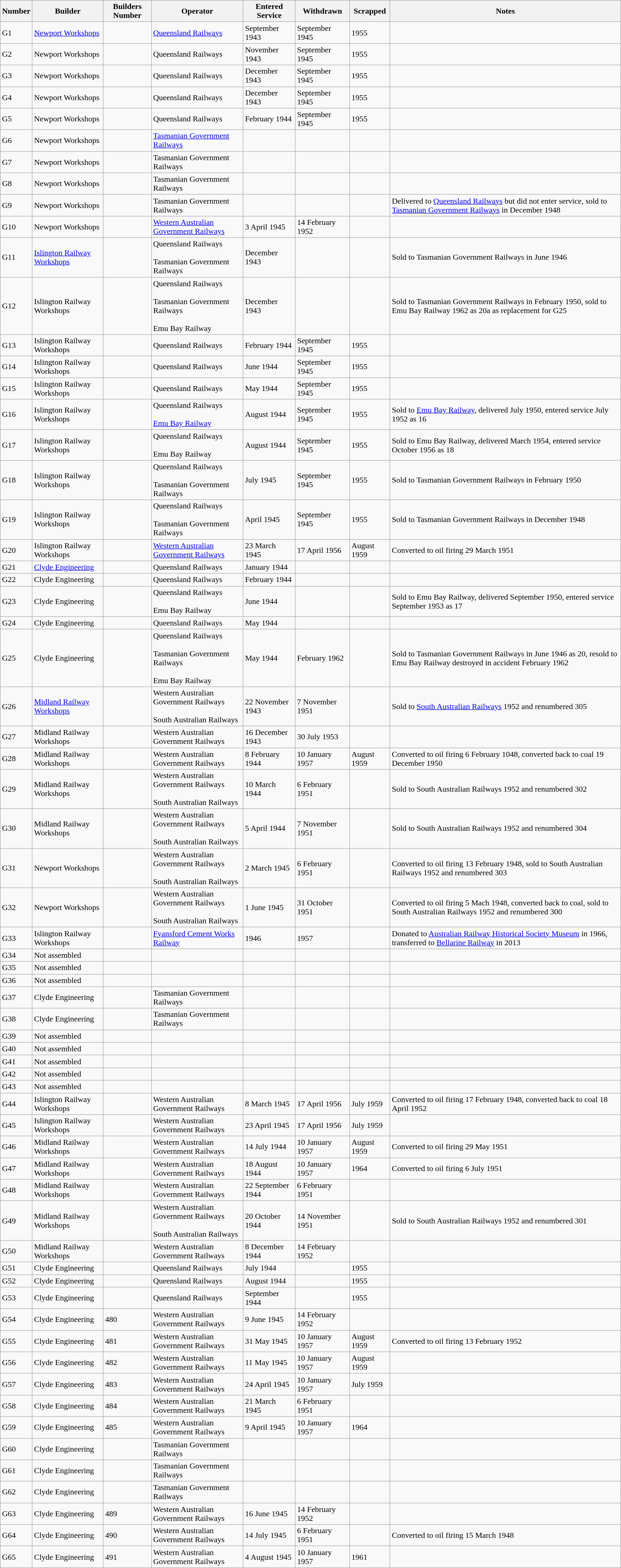<table class="wikitable mw-collapsible mw-collapsed">
<tr>
<th>Number</th>
<th>Builder</th>
<th>Builders Number</th>
<th>Operator</th>
<th>Entered Service</th>
<th>Withdrawn</th>
<th>Scrapped</th>
<th>Notes</th>
</tr>
<tr>
<td>G1</td>
<td><a href='#'>Newport Workshops</a></td>
<td></td>
<td><a href='#'>Queensland Railways</a></td>
<td>September 1943</td>
<td>September 1945</td>
<td>1955</td>
<td></td>
</tr>
<tr>
<td>G2</td>
<td>Newport Workshops</td>
<td></td>
<td>Queensland Railways</td>
<td>November 1943</td>
<td>September 1945</td>
<td>1955</td>
<td></td>
</tr>
<tr>
<td>G3</td>
<td>Newport Workshops</td>
<td></td>
<td>Queensland Railways</td>
<td>December 1943</td>
<td>September 1945</td>
<td>1955</td>
<td></td>
</tr>
<tr>
<td>G4</td>
<td>Newport Workshops</td>
<td></td>
<td>Queensland Railways</td>
<td>December 1943</td>
<td>September 1945</td>
<td>1955</td>
<td></td>
</tr>
<tr>
<td>G5</td>
<td>Newport Workshops</td>
<td></td>
<td>Queensland Railways</td>
<td>February 1944</td>
<td>September 1945</td>
<td>1955</td>
<td></td>
</tr>
<tr>
<td>G6</td>
<td>Newport Workshops</td>
<td></td>
<td><a href='#'>Tasmanian Government Railways</a></td>
<td></td>
<td></td>
<td></td>
<td></td>
</tr>
<tr>
<td>G7</td>
<td>Newport Workshops</td>
<td></td>
<td>Tasmanian Government Railways</td>
<td></td>
<td></td>
<td></td>
<td></td>
</tr>
<tr>
<td>G8</td>
<td>Newport Workshops</td>
<td></td>
<td>Tasmanian Government Railways</td>
<td></td>
<td></td>
<td></td>
<td></td>
</tr>
<tr>
<td>G9</td>
<td>Newport Workshops</td>
<td></td>
<td>Tasmanian Government Railways</td>
<td></td>
<td></td>
<td></td>
<td>Delivered to <a href='#'>Queensland Railways</a> but did not enter service, sold to <a href='#'>Tasmanian Government Railways</a> in December 1948</td>
</tr>
<tr>
<td>G10</td>
<td>Newport Workshops</td>
<td></td>
<td><a href='#'>Western Australian Government Railways</a></td>
<td>3 April 1945</td>
<td>14 February 1952</td>
<td></td>
<td></td>
</tr>
<tr>
<td>G11</td>
<td><a href='#'>Islington Railway Workshops</a></td>
<td></td>
<td>Queensland Railways<br><br>Tasmanian Government Railways</td>
<td>December 1943</td>
<td></td>
<td></td>
<td>Sold to Tasmanian Government Railways in June 1946</td>
</tr>
<tr>
<td>G12</td>
<td>Islington Railway Workshops</td>
<td></td>
<td>Queensland Railways<br><br>Tasmanian Government Railways<br><br>Emu Bay Railway</td>
<td>December 1943</td>
<td></td>
<td></td>
<td>Sold to Tasmanian Government Railways in February 1950, sold to Emu Bay Railway 1962 as 20a as replacement for G25</td>
</tr>
<tr>
<td>G13</td>
<td>Islington Railway Workshops</td>
<td></td>
<td>Queensland Railways</td>
<td>February 1944</td>
<td>September 1945</td>
<td>1955</td>
<td></td>
</tr>
<tr>
<td>G14</td>
<td>Islington Railway Workshops</td>
<td></td>
<td>Queensland Railways</td>
<td>June 1944</td>
<td>September 1945</td>
<td>1955</td>
<td></td>
</tr>
<tr>
<td>G15</td>
<td>Islington Railway Workshops</td>
<td></td>
<td>Queensland Railways</td>
<td>May 1944</td>
<td>September 1945</td>
<td>1955</td>
<td></td>
</tr>
<tr>
<td>G16</td>
<td>Islington Railway Workshops</td>
<td></td>
<td>Queensland Railways<br><br><a href='#'>Emu Bay Railway</a></td>
<td>August 1944</td>
<td>September 1945</td>
<td>1955</td>
<td>Sold to <a href='#'>Emu Bay Railway</a>, delivered July 1950, entered service July 1952 as 16</td>
</tr>
<tr>
<td>G17</td>
<td>Islington Railway Workshops</td>
<td></td>
<td>Queensland Railways<br><br>Emu Bay Railway</td>
<td>August 1944</td>
<td>September 1945</td>
<td>1955</td>
<td>Sold to Emu Bay Railway, delivered March 1954, entered service October 1956 as 18</td>
</tr>
<tr>
<td>G18</td>
<td>Islington Railway Workshops</td>
<td></td>
<td>Queensland Railways<br><br>Tasmanian Government Railways</td>
<td>July 1945</td>
<td>September 1945</td>
<td>1955</td>
<td>Sold to Tasmanian Government Railways in February 1950</td>
</tr>
<tr>
<td>G19</td>
<td>Islington Railway Workshops</td>
<td></td>
<td>Queensland Railways<br><br>Tasmanian Government Railways</td>
<td>April 1945</td>
<td>September 1945</td>
<td>1955</td>
<td>Sold to Tasmanian Government Railways in December 1948</td>
</tr>
<tr>
<td>G20</td>
<td>Islington Railway Workshops</td>
<td></td>
<td><a href='#'>Western Australian Government Railways</a></td>
<td>23 March 1945</td>
<td>17 April 1956</td>
<td>August 1959</td>
<td>Converted to oil firing 29 March 1951</td>
</tr>
<tr>
<td>G21</td>
<td><a href='#'>Clyde Engineering</a></td>
<td></td>
<td>Queensland Railways</td>
<td>January 1944</td>
<td></td>
<td></td>
<td></td>
</tr>
<tr>
<td>G22</td>
<td>Clyde Engineering</td>
<td></td>
<td>Queensland Railways</td>
<td>February 1944</td>
<td></td>
<td></td>
<td></td>
</tr>
<tr>
<td>G23</td>
<td>Clyde Engineering</td>
<td></td>
<td>Queensland Railways<br><br>Emu Bay Railway</td>
<td>June 1944</td>
<td></td>
<td></td>
<td>Sold to Emu Bay Railway, delivered September 1950, entered service September 1953 as 17</td>
</tr>
<tr>
<td>G24</td>
<td>Clyde Engineering</td>
<td></td>
<td>Queensland Railways</td>
<td>May 1944</td>
<td></td>
<td></td>
<td></td>
</tr>
<tr>
<td>G25</td>
<td>Clyde Engineering</td>
<td></td>
<td>Queensland Railways<br><br>Tasmanian Government Railways<br><br>Emu Bay Railway</td>
<td>May 1944</td>
<td>February 1962</td>
<td></td>
<td>Sold to Tasmanian Government Railways in June 1946 as 20, resold to Emu Bay Railway destroyed in accident February 1962</td>
</tr>
<tr>
<td>G26</td>
<td><a href='#'>Midland Railway Workshops</a></td>
<td></td>
<td>Western Australian Government Railways<br><br>South Australian Railways</td>
<td>22 November 1943</td>
<td>7 November 1951</td>
<td></td>
<td>Sold to <a href='#'>South Australian Railways</a> 1952 and renumbered 305</td>
</tr>
<tr>
<td>G27</td>
<td>Midland Railway Workshops</td>
<td></td>
<td>Western Australian Government Railways</td>
<td>16 December 1943</td>
<td>30 July 1953</td>
<td></td>
<td></td>
</tr>
<tr>
<td>G28</td>
<td>Midland Railway Workshops</td>
<td></td>
<td>Western Australian Government Railways</td>
<td>8 February 1944</td>
<td>10 January 1957</td>
<td>August 1959</td>
<td>Converted to oil firing 6 February 1048, converted back to coal 19 December 1950</td>
</tr>
<tr>
<td>G29</td>
<td>Midland Railway Workshops</td>
<td></td>
<td>Western Australian Government Railways<br><br>South Australian Railways</td>
<td>10 March 1944</td>
<td>6 February 1951</td>
<td></td>
<td>Sold to South Australian Railways 1952 and renumbered 302</td>
</tr>
<tr>
<td>G30</td>
<td>Midland Railway Workshops</td>
<td></td>
<td>Western Australian Government Railways<br><br>South Australian Railways</td>
<td>5 April 1944</td>
<td>7 November 1951</td>
<td></td>
<td>Sold to South Australian Railways 1952 and renumbered 304</td>
</tr>
<tr>
<td>G31</td>
<td>Newport Workshops</td>
<td></td>
<td>Western Australian Government Railways<br><br>South Australian Railways</td>
<td>2 March 1945</td>
<td>6 February 1951</td>
<td></td>
<td>Converted to oil firing 13 February 1948, sold to South Australian Railways 1952 and renumbered 303</td>
</tr>
<tr>
<td>G32</td>
<td>Newport Workshops</td>
<td></td>
<td>Western Australian Government Railways<br><br>South Australian Railways</td>
<td>1 June 1945</td>
<td>31 October 1951</td>
<td></td>
<td>Converted to oil firing 5 Mach 1948, converted back to coal, sold to South Australian Railways 1952 and renumbered 300</td>
</tr>
<tr>
<td>G33</td>
<td>Islington Railway Workshops</td>
<td></td>
<td><a href='#'>Fyansford Cement Works Railway</a></td>
<td>1946</td>
<td>1957</td>
<td></td>
<td>Donated to <a href='#'>Australian Railway Historical Society Museum</a> in 1966, transferred to <a href='#'>Bellarine Railway</a> in 2013</td>
</tr>
<tr>
<td>G34</td>
<td>Not assembled</td>
<td></td>
<td></td>
<td></td>
<td></td>
<td></td>
<td></td>
</tr>
<tr>
<td>G35</td>
<td>Not assembled</td>
<td></td>
<td></td>
<td></td>
<td></td>
<td></td>
<td></td>
</tr>
<tr>
<td>G36</td>
<td>Not assembled</td>
<td></td>
<td></td>
<td></td>
<td></td>
<td></td>
<td></td>
</tr>
<tr>
<td>G37</td>
<td>Clyde Engineering</td>
<td></td>
<td>Tasmanian Government Railways</td>
<td></td>
<td></td>
<td></td>
<td></td>
</tr>
<tr>
<td>G38</td>
<td>Clyde Engineering</td>
<td></td>
<td>Tasmanian Government Railways</td>
<td></td>
<td></td>
<td></td>
<td></td>
</tr>
<tr>
<td>G39</td>
<td>Not assembled</td>
<td></td>
<td></td>
<td></td>
<td></td>
<td></td>
<td></td>
</tr>
<tr>
<td>G40</td>
<td>Not assembled</td>
<td></td>
<td></td>
<td></td>
<td></td>
<td></td>
<td></td>
</tr>
<tr>
<td>G41</td>
<td>Not assembled</td>
<td></td>
<td></td>
<td></td>
<td></td>
<td></td>
<td></td>
</tr>
<tr>
<td>G42</td>
<td>Not assembled</td>
<td></td>
<td></td>
<td></td>
<td></td>
<td></td>
<td></td>
</tr>
<tr>
<td>G43</td>
<td>Not assembled</td>
<td></td>
<td></td>
<td></td>
<td></td>
<td></td>
<td></td>
</tr>
<tr>
<td>G44</td>
<td>Islington Railway Workshops</td>
<td></td>
<td>Western Australian Government Railways</td>
<td>8 March 1945</td>
<td>17 April 1956</td>
<td>July 1959</td>
<td>Converted to oil firing 17 February 1948, converted back to coal 18 April 1952</td>
</tr>
<tr>
<td>G45</td>
<td>Islington Railway Workshops</td>
<td></td>
<td>Western Australian Government Railways</td>
<td>23 April 1945</td>
<td>17 April 1956</td>
<td>July 1959</td>
<td></td>
</tr>
<tr>
<td>G46</td>
<td>Midland Railway Workshops</td>
<td></td>
<td>Western Australian Government Railways</td>
<td>14 July 1944</td>
<td>10 January 1957</td>
<td>August 1959</td>
<td>Converted to oil firing 29 May 1951</td>
</tr>
<tr>
<td>G47</td>
<td>Midland Railway Workshops</td>
<td></td>
<td>Western Australian Government Railways</td>
<td>18 August 1944</td>
<td>10 January 1957</td>
<td>1964</td>
<td>Converted to oil firing 6 July 1951</td>
</tr>
<tr>
<td>G48</td>
<td>Midland Railway Workshops</td>
<td></td>
<td>Western Australian Government Railways</td>
<td>22 September 1944</td>
<td>6 February 1951</td>
<td></td>
<td></td>
</tr>
<tr>
<td>G49</td>
<td>Midland Railway Workshops</td>
<td></td>
<td>Western Australian Government Railways<br><br>South Australian Railways</td>
<td>20 October 1944</td>
<td>14 November 1951</td>
<td></td>
<td>Sold to South Australian Railways 1952 and renumbered 301</td>
</tr>
<tr>
<td>G50</td>
<td>Midland Railway Workshops</td>
<td></td>
<td>Western Australian Government Railways</td>
<td>8 December 1944</td>
<td>14 February 1952</td>
<td></td>
<td></td>
</tr>
<tr>
<td>G51</td>
<td>Clyde Engineering</td>
<td></td>
<td>Queensland Railways</td>
<td>July 1944</td>
<td></td>
<td>1955</td>
<td></td>
</tr>
<tr>
<td>G52</td>
<td>Clyde Engineering</td>
<td></td>
<td>Queensland Railways</td>
<td>August 1944</td>
<td></td>
<td>1955</td>
<td></td>
</tr>
<tr>
<td>G53</td>
<td>Clyde Engineering</td>
<td></td>
<td>Queensland Railways</td>
<td>September 1944</td>
<td></td>
<td>1955</td>
<td></td>
</tr>
<tr>
<td>G54</td>
<td>Clyde Engineering</td>
<td>480</td>
<td>Western Australian Government Railways</td>
<td>9 June 1945</td>
<td>14 February 1952</td>
<td></td>
<td></td>
</tr>
<tr>
<td>G55</td>
<td>Clyde Engineering</td>
<td>481</td>
<td>Western Australian Government Railways</td>
<td>31 May 1945</td>
<td>10 January 1957</td>
<td>August 1959</td>
<td>Converted to oil firing 13 February 1952</td>
</tr>
<tr>
<td>G56</td>
<td>Clyde Engineering</td>
<td>482</td>
<td>Western Australian Government Railways</td>
<td>11 May 1945</td>
<td>10 January 1957</td>
<td>August 1959</td>
<td></td>
</tr>
<tr>
<td>G57</td>
<td>Clyde Engineering</td>
<td>483</td>
<td>Western Australian Government Railways</td>
<td>24 April 1945</td>
<td>10 January  1957</td>
<td>July 1959</td>
<td></td>
</tr>
<tr>
<td>G58</td>
<td>Clyde Engineering</td>
<td>484</td>
<td>Western Australian Government Railways</td>
<td>21 March 1945</td>
<td>6 February 1951</td>
<td></td>
<td></td>
</tr>
<tr>
<td>G59</td>
<td>Clyde Engineering</td>
<td>485</td>
<td>Western Australian Government Railways</td>
<td>9 April 1945</td>
<td>10 January 1957</td>
<td>1964</td>
<td></td>
</tr>
<tr>
<td>G60</td>
<td>Clyde Engineering</td>
<td></td>
<td>Tasmanian Government Railways</td>
<td></td>
<td></td>
<td></td>
<td></td>
</tr>
<tr>
<td>G61</td>
<td>Clyde Engineering</td>
<td></td>
<td>Tasmanian Government Railways</td>
<td></td>
<td></td>
<td></td>
<td></td>
</tr>
<tr>
<td>G62</td>
<td>Clyde Engineering</td>
<td></td>
<td>Tasmanian Government Railways</td>
<td></td>
<td></td>
<td></td>
<td></td>
</tr>
<tr>
<td>G63</td>
<td>Clyde Engineering</td>
<td>489</td>
<td>Western Australian Government Railways</td>
<td>16 June 1945</td>
<td>14 February 1952</td>
<td></td>
<td></td>
</tr>
<tr>
<td>G64</td>
<td>Clyde Engineering</td>
<td>490</td>
<td>Western Australian Government Railways</td>
<td>14 July 1945</td>
<td>6 February 1951</td>
<td></td>
<td>Converted to oil firing 15 March 1948</td>
</tr>
<tr>
<td>G65</td>
<td>Clyde Engineering</td>
<td>491</td>
<td>Western Australian Government Railways</td>
<td>4 August 1945</td>
<td>10 January 1957</td>
<td>1961</td>
<td></td>
</tr>
</table>
